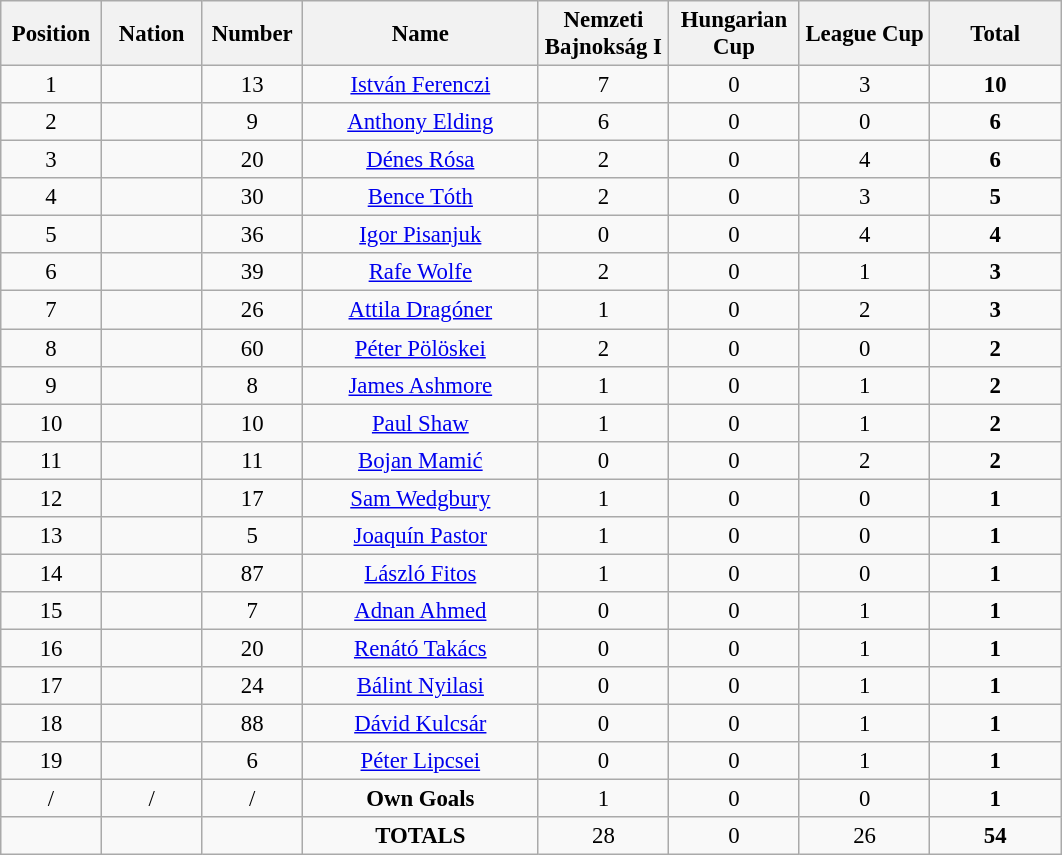<table class="wikitable" style="font-size: 95%; text-align: center;">
<tr>
<th width=60>Position</th>
<th width=60>Nation</th>
<th width=60>Number</th>
<th width=150>Name</th>
<th width=80>Nemzeti Bajnokság I</th>
<th width=80>Hungarian Cup</th>
<th width=80>League Cup</th>
<th width=80>Total</th>
</tr>
<tr>
<td>1</td>
<td></td>
<td>13</td>
<td><a href='#'>István Ferenczi</a></td>
<td>7</td>
<td>0</td>
<td>3</td>
<td><strong>10</strong></td>
</tr>
<tr>
<td>2</td>
<td></td>
<td>9</td>
<td><a href='#'>Anthony Elding</a></td>
<td>6</td>
<td>0</td>
<td>0</td>
<td><strong>6</strong></td>
</tr>
<tr>
<td>3</td>
<td></td>
<td>20</td>
<td><a href='#'>Dénes Rósa</a></td>
<td>2</td>
<td>0</td>
<td>4</td>
<td><strong>6</strong></td>
</tr>
<tr>
<td>4</td>
<td></td>
<td>30</td>
<td><a href='#'>Bence Tóth</a></td>
<td>2</td>
<td>0</td>
<td>3</td>
<td><strong>5</strong></td>
</tr>
<tr>
<td>5</td>
<td></td>
<td>36</td>
<td><a href='#'>Igor Pisanjuk</a></td>
<td>0</td>
<td>0</td>
<td>4</td>
<td><strong>4</strong></td>
</tr>
<tr>
<td>6</td>
<td></td>
<td>39</td>
<td><a href='#'>Rafe Wolfe</a></td>
<td>2</td>
<td>0</td>
<td>1</td>
<td><strong>3</strong></td>
</tr>
<tr>
<td>7</td>
<td></td>
<td>26</td>
<td><a href='#'>Attila Dragóner</a></td>
<td>1</td>
<td>0</td>
<td>2</td>
<td><strong>3</strong></td>
</tr>
<tr>
<td>8</td>
<td></td>
<td>60</td>
<td><a href='#'>Péter Pölöskei</a></td>
<td>2</td>
<td>0</td>
<td>0</td>
<td><strong>2</strong></td>
</tr>
<tr>
<td>9</td>
<td></td>
<td>8</td>
<td><a href='#'>James Ashmore</a></td>
<td>1</td>
<td>0</td>
<td>1</td>
<td><strong>2</strong></td>
</tr>
<tr>
<td>10</td>
<td></td>
<td>10</td>
<td><a href='#'>Paul Shaw</a></td>
<td>1</td>
<td>0</td>
<td>1</td>
<td><strong>2</strong></td>
</tr>
<tr>
<td>11</td>
<td></td>
<td>11</td>
<td><a href='#'>Bojan Mamić</a></td>
<td>0</td>
<td>0</td>
<td>2</td>
<td><strong>2</strong></td>
</tr>
<tr>
<td>12</td>
<td></td>
<td>17</td>
<td><a href='#'>Sam Wedgbury</a></td>
<td>1</td>
<td>0</td>
<td>0</td>
<td><strong>1</strong></td>
</tr>
<tr>
<td>13</td>
<td></td>
<td>5</td>
<td><a href='#'>Joaquín Pastor</a></td>
<td>1</td>
<td>0</td>
<td>0</td>
<td><strong>1</strong></td>
</tr>
<tr>
<td>14</td>
<td></td>
<td>87</td>
<td><a href='#'>László Fitos</a></td>
<td>1</td>
<td>0</td>
<td>0</td>
<td><strong>1</strong></td>
</tr>
<tr>
<td>15</td>
<td></td>
<td>7</td>
<td><a href='#'>Adnan Ahmed</a></td>
<td>0</td>
<td>0</td>
<td>1</td>
<td><strong>1</strong></td>
</tr>
<tr>
<td>16</td>
<td></td>
<td>20</td>
<td><a href='#'>Renátó Takács</a></td>
<td>0</td>
<td>0</td>
<td>1</td>
<td><strong>1</strong></td>
</tr>
<tr>
<td>17</td>
<td></td>
<td>24</td>
<td><a href='#'>Bálint Nyilasi</a></td>
<td>0</td>
<td>0</td>
<td>1</td>
<td><strong>1</strong></td>
</tr>
<tr>
<td>18</td>
<td></td>
<td>88</td>
<td><a href='#'>Dávid Kulcsár</a></td>
<td>0</td>
<td>0</td>
<td>1</td>
<td><strong>1</strong></td>
</tr>
<tr>
<td>19</td>
<td></td>
<td>6</td>
<td><a href='#'>Péter Lipcsei</a></td>
<td>0</td>
<td>0</td>
<td>1</td>
<td><strong>1</strong></td>
</tr>
<tr>
<td>/</td>
<td>/</td>
<td>/</td>
<td><strong>Own Goals</strong></td>
<td>1</td>
<td>0</td>
<td>0</td>
<td><strong>1</strong></td>
</tr>
<tr>
<td></td>
<td></td>
<td></td>
<td><strong>TOTALS</strong></td>
<td>28</td>
<td>0</td>
<td>26</td>
<td><strong>54</strong></td>
</tr>
</table>
